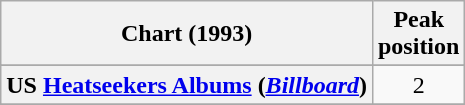<table class="wikitable sortable plainrowheaders">
<tr>
<th scope="col">Chart (1993)</th>
<th scope="col">Peak<br>position</th>
</tr>
<tr>
</tr>
<tr>
<th scope="row">US <a href='#'>Heatseekers Albums</a> (<a href='#'><em>Billboard</em></a>)</th>
<td style="text-align:center;">2</td>
</tr>
<tr>
</tr>
</table>
